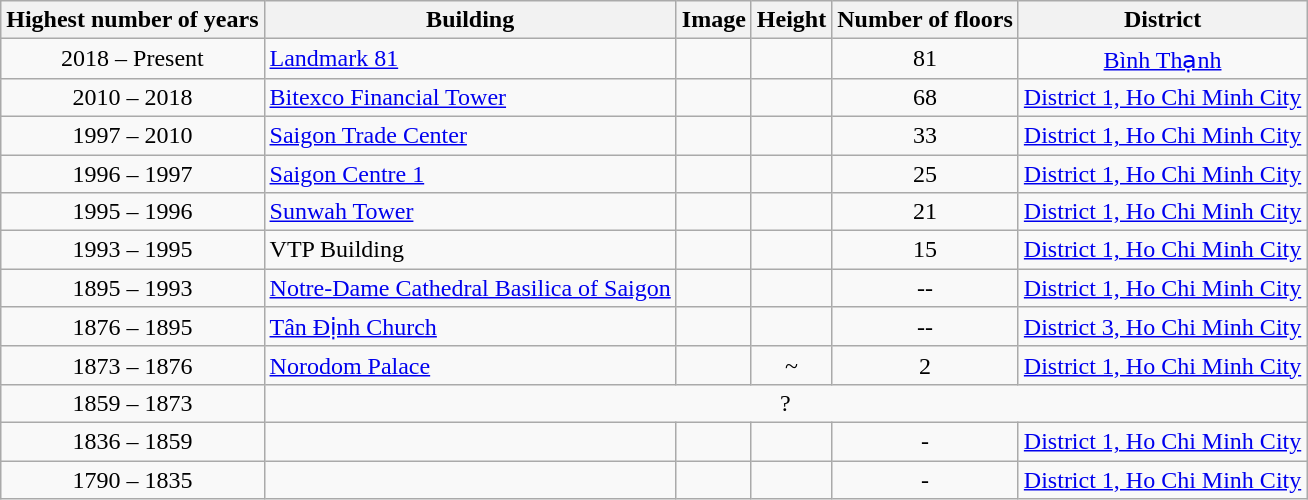<table class="wikitable sortable">
<tr>
<th>Highest number of years <br></th>
<th>Building</th>
<th class="unsortable">Image</th>
<th>Height</th>
<th>Number of floors</th>
<th>District</th>
</tr>
<tr>
<td align="center">2018 – Present</td>
<td><a href='#'>Landmark 81</a></td>
<td align="center"></td>
<td align="center"></td>
<td align="center">81</td>
<td align="center"><a href='#'>Bình Thạnh</a></td>
</tr>
<tr>
<td align="center">2010 – 2018</td>
<td><a href='#'>Bitexco Financial Tower</a></td>
<td align="center"></td>
<td align="center"></td>
<td align="center">68</td>
<td align="center"><a href='#'>District 1, Ho Chi Minh City</a></td>
</tr>
<tr>
<td align="center">1997 – 2010</td>
<td><a href='#'>Saigon Trade Center</a></td>
<td align="center"></td>
<td align="center"></td>
<td align="center">33</td>
<td align="center"><a href='#'>District 1, Ho Chi Minh City</a></td>
</tr>
<tr>
<td align="center">1996 – 1997</td>
<td><a href='#'>Saigon Centre 1</a></td>
<td align="center"></td>
<td align="center"></td>
<td align="center">25</td>
<td align="center"><a href='#'>District 1, Ho Chi Minh City</a></td>
</tr>
<tr>
<td align="center">1995 – 1996</td>
<td><a href='#'>Sunwah Tower</a></td>
<td align="center"></td>
<td align="center"></td>
<td align="center">21</td>
<td align="center"><a href='#'>District 1, Ho Chi Minh City</a></td>
</tr>
<tr>
<td align="center">1993 – 1995</td>
<td>VTP Building</td>
<td align="center"></td>
<td align="center"></td>
<td align="center">15</td>
<td align="center"><a href='#'>District 1, Ho Chi Minh City</a></td>
</tr>
<tr>
<td align="center">1895 – 1993</td>
<td><a href='#'>Notre-Dame Cathedral Basilica of Saigon</a></td>
<td align="center"></td>
<td align="center"></td>
<td align="center">--</td>
<td align="center"><a href='#'>District 1, Ho Chi Minh City</a></td>
</tr>
<tr>
<td align="center">1876 – 1895</td>
<td><a href='#'>Tân Định Church</a></td>
<td align="center"></td>
<td align="center"></td>
<td align="center">--</td>
<td align="center"><a href='#'>District 3, Ho Chi Minh City</a></td>
</tr>
<tr>
<td align="center">1873 – 1876</td>
<td><a href='#'>Norodom Palace</a></td>
<td align="center"></td>
<td align="center">~</td>
<td align="center">2</td>
<td align="center"><a href='#'>District 1, Ho Chi Minh City</a></td>
</tr>
<tr>
<td align="center">1859 – 1873</td>
<td colspan="5" align="center">?</td>
</tr>
<tr>
<td align="center">1836 – 1859</td>
<td></td>
<td align="center"></td>
<td align="center"></td>
<td align="center">-</td>
<td align="center"><a href='#'>District 1, Ho Chi Minh City</a></td>
</tr>
<tr>
<td align="center">1790 – 1835</td>
<td></td>
<td align="center"></td>
<td align="center"></td>
<td align="center">-</td>
<td align="center"><a href='#'>District 1, Ho Chi Minh City</a></td>
</tr>
</table>
